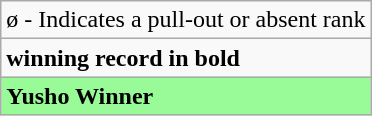<table class="wikitable">
<tr>
<td>ø - Indicates a pull-out or absent rank</td>
</tr>
<tr>
<td><strong>winning record in bold</strong></td>
</tr>
<tr>
<td style="background: PaleGreen;"><strong>Yusho Winner</strong></td>
</tr>
</table>
